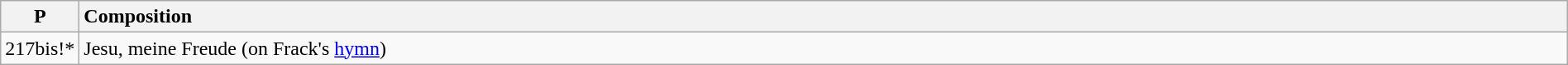<table class="wikitable" width="100%">
<tr>
<th width="32">P</th>
<th style="text-align: left;">Composition</th>
</tr>
<tr>
<td>217bis!*</td>
<td>Jesu, meine Freude (on Frack's <a href='#'>hymn</a>)</td>
</tr>
</table>
